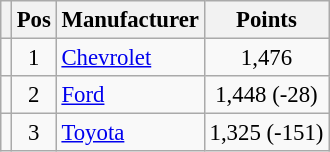<table class="wikitable" style="font-size: 95%;">
<tr>
<th></th>
<th>Pos</th>
<th>Manufacturer</th>
<th>Points</th>
</tr>
<tr>
<td align="left"></td>
<td style="text-align:center;">1</td>
<td><a href='#'>Chevrolet</a></td>
<td style="text-align:center;">1,476</td>
</tr>
<tr>
<td align="left"></td>
<td style="text-align:center;">2</td>
<td><a href='#'>Ford</a></td>
<td style="text-align:center;">1,448 (-28)</td>
</tr>
<tr>
<td align="left"></td>
<td style="text-align:center;">3</td>
<td><a href='#'>Toyota</a></td>
<td style="text-align:center;">1,325 (-151)</td>
</tr>
</table>
